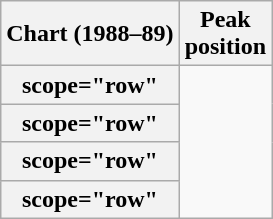<table class="wikitable sortable plainrowheaders" style="text-align:center">
<tr>
<th scope="col">Chart (1988–89)</th>
<th scope="col">Peak<br>position</th>
</tr>
<tr>
<th>scope="row"</th>
</tr>
<tr>
<th>scope="row"</th>
</tr>
<tr>
<th>scope="row"</th>
</tr>
<tr>
<th>scope="row"</th>
</tr>
</table>
